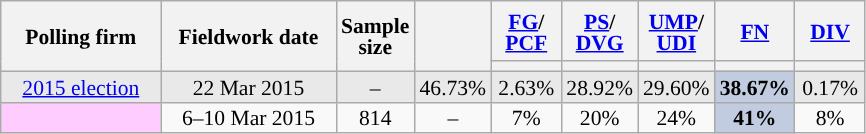<table class="wikitable sortable" style="text-align:center;font-size:90%;line-height:14px;">
<tr style="height:40px;">
<th style="width:100px;" rowspan="2">Polling firm</th>
<th style="width:110px;" rowspan="2">Fieldwork date</th>
<th style="width:35px;" rowspan="2">Sample<br>size</th>
<th style="width:30px;" rowspan="2"></th>
<th class="unsortable" style="width:40px;"><a href='#'>FG</a>/<br><a href='#'>PCF</a></th>
<th class="unsortable" style="width:40px;"><a href='#'>PS</a>/<br><a href='#'>DVG</a></th>
<th class="unsortable" style="width:40px;"><a href='#'>UMP</a>/<br><a href='#'>UDI</a></th>
<th class="unsortable" style="width:40px;"><a href='#'>FN</a></th>
<th class="unsortable" style="width:40px;"><a href='#'>DIV</a></th>
</tr>
<tr>
<th style="background:"></th>
<th style="background:"></th>
<th style="background:"></th>
<th style="background:"></th>
<th style="background:"></th>
</tr>
<tr style="background:#E9E9E9;">
<td><a href='#'>2015 election</a></td>
<td data-sort-value="2015-03-22">22 Mar 2015</td>
<td>–</td>
<td>46.73%</td>
<td>2.63%</td>
<td>28.92%</td>
<td>29.60%</td>
<td style="background:#C1CCE1;"><strong>38.67%</strong></td>
<td>0.17%</td>
</tr>
<tr>
<td style="background:#FFCCFF;"></td>
<td data-sort-value="2015-03-10">6–10 Mar 2015</td>
<td>814</td>
<td>–</td>
<td>7%</td>
<td>20%</td>
<td>24%</td>
<td style="background:#C1CCE1;"><strong>41%</strong></td>
<td>8%</td>
</tr>
</table>
